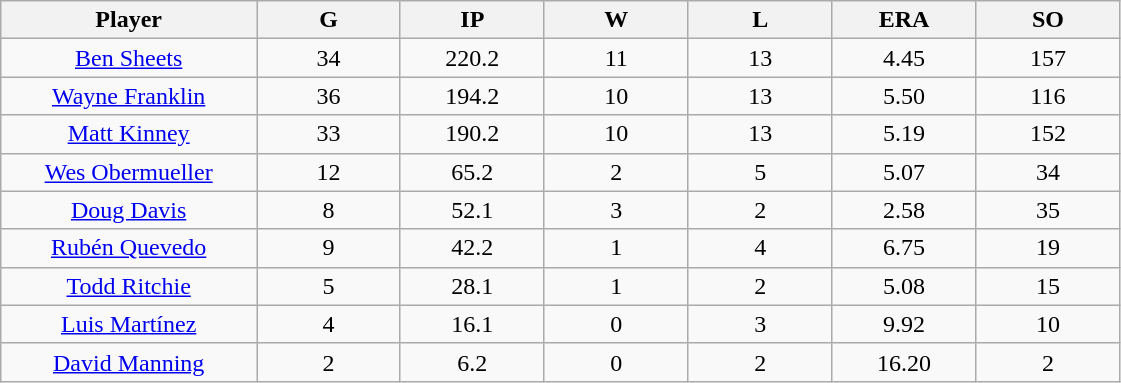<table class="wikitable sortable">
<tr>
<th bgcolor="#DDDDFF" width="16%">Player</th>
<th bgcolor="#DDDDFF" width="9%">G</th>
<th bgcolor="#DDDDFF" width="9%">IP</th>
<th bgcolor="#DDDDFF" width="9%">W</th>
<th bgcolor="#DDDDFF" width="9%">L</th>
<th bgcolor="#DDDDFF" width="9%">ERA</th>
<th bgcolor="#DDDDFF" width="9%">SO</th>
</tr>
<tr align=center>
<td><a href='#'>Ben Sheets</a></td>
<td>34</td>
<td>220.2</td>
<td>11</td>
<td>13</td>
<td>4.45</td>
<td>157</td>
</tr>
<tr align=center>
<td><a href='#'>Wayne Franklin</a></td>
<td>36</td>
<td>194.2</td>
<td>10</td>
<td>13</td>
<td>5.50</td>
<td>116</td>
</tr>
<tr align=center>
<td><a href='#'>Matt Kinney</a></td>
<td>33</td>
<td>190.2</td>
<td>10</td>
<td>13</td>
<td>5.19</td>
<td>152</td>
</tr>
<tr align=center>
<td><a href='#'>Wes Obermueller</a></td>
<td>12</td>
<td>65.2</td>
<td>2</td>
<td>5</td>
<td>5.07</td>
<td>34</td>
</tr>
<tr align=center>
<td><a href='#'>Doug Davis</a></td>
<td>8</td>
<td>52.1</td>
<td>3</td>
<td>2</td>
<td>2.58</td>
<td>35</td>
</tr>
<tr align=center>
<td><a href='#'>Rubén Quevedo</a></td>
<td>9</td>
<td>42.2</td>
<td>1</td>
<td>4</td>
<td>6.75</td>
<td>19</td>
</tr>
<tr align=center>
<td><a href='#'>Todd Ritchie</a></td>
<td>5</td>
<td>28.1</td>
<td>1</td>
<td>2</td>
<td>5.08</td>
<td>15</td>
</tr>
<tr align=center>
<td><a href='#'>Luis Martínez</a></td>
<td>4</td>
<td>16.1</td>
<td>0</td>
<td>3</td>
<td>9.92</td>
<td>10</td>
</tr>
<tr align=center>
<td><a href='#'>David Manning</a></td>
<td>2</td>
<td>6.2</td>
<td>0</td>
<td>2</td>
<td>16.20</td>
<td>2</td>
</tr>
</table>
